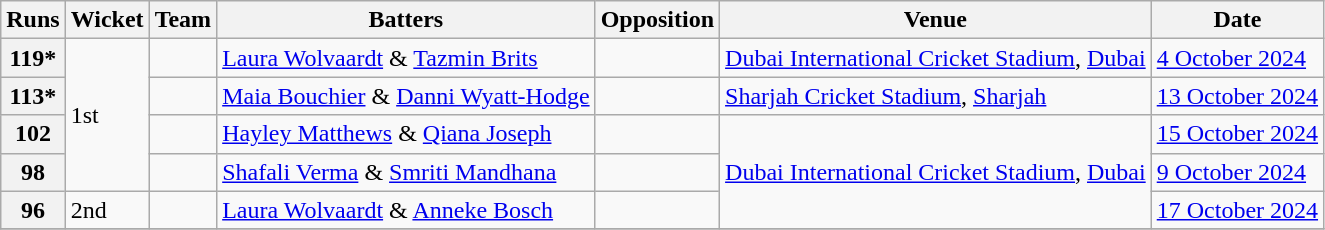<table class="wikitable sortable" style="text-align:left;">
<tr>
<th scope=col>Runs</th>
<th scope=col>Wicket</th>
<th scope=col>Team</th>
<th scope=col>Batters</th>
<th scope=col>Opposition</th>
<th scope=col>Venue</th>
<th scope=col data-sort-type=date>Date</th>
</tr>
<tr>
<th>119*</th>
<td rowspan=4>1st</td>
<td></td>
<td><a href='#'>Laura Wolvaardt</a> & <a href='#'>Tazmin Brits</a></td>
<td></td>
<td><a href='#'>Dubai International Cricket Stadium</a>, <a href='#'>Dubai</a></td>
<td><a href='#'>4 October 2024</a></td>
</tr>
<tr>
<th>113*</th>
<td></td>
<td><a href='#'>Maia Bouchier</a> & <a href='#'>Danni Wyatt-Hodge</a></td>
<td></td>
<td><a href='#'>Sharjah Cricket Stadium</a>, <a href='#'>Sharjah</a></td>
<td><a href='#'>13 October 2024</a></td>
</tr>
<tr>
<th>102</th>
<td></td>
<td><a href='#'>Hayley Matthews</a> & <a href='#'>Qiana Joseph</a></td>
<td></td>
<td rowspan=3><a href='#'>Dubai International Cricket Stadium</a>, <a href='#'>Dubai</a></td>
<td><a href='#'>15 October 2024</a></td>
</tr>
<tr>
<th>98</th>
<td></td>
<td><a href='#'>Shafali Verma</a> & <a href='#'>Smriti Mandhana</a></td>
<td></td>
<td><a href='#'>9 October 2024</a></td>
</tr>
<tr>
<th>96</th>
<td>2nd</td>
<td></td>
<td><a href='#'>Laura Wolvaardt</a> & <a href='#'>Anneke Bosch</a></td>
<td></td>
<td><a href='#'>17 October 2024</a></td>
</tr>
<tr>
</tr>
</table>
